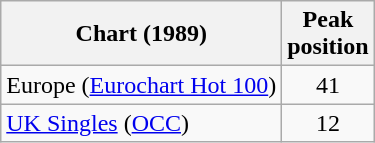<table class="wikitable sortable">
<tr>
<th>Chart (1989)</th>
<th>Peak<br>position</th>
</tr>
<tr>
<td>Europe (<a href='#'>Eurochart Hot 100</a>)</td>
<td style="text-align:center;">41</td>
</tr>
<tr>
<td><a href='#'>UK Singles</a> (<a href='#'>OCC</a>)</td>
<td style="text-align:center;">12</td>
</tr>
</table>
